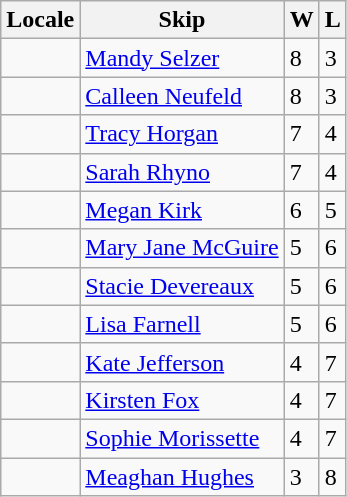<table class="wikitable" border="1">
<tr>
<th>Locale</th>
<th>Skip</th>
<th>W</th>
<th>L</th>
</tr>
<tr>
<td></td>
<td><a href='#'>Mandy Selzer</a></td>
<td>8</td>
<td>3</td>
</tr>
<tr>
<td></td>
<td><a href='#'>Calleen Neufeld</a></td>
<td>8</td>
<td>3</td>
</tr>
<tr>
<td></td>
<td><a href='#'>Tracy Horgan</a></td>
<td>7</td>
<td>4</td>
</tr>
<tr>
<td></td>
<td><a href='#'>Sarah Rhyno</a></td>
<td>7</td>
<td>4</td>
</tr>
<tr>
<td></td>
<td><a href='#'>Megan Kirk</a></td>
<td>6</td>
<td>5</td>
</tr>
<tr>
<td></td>
<td><a href='#'>Mary Jane McGuire</a></td>
<td>5</td>
<td>6</td>
</tr>
<tr>
<td></td>
<td><a href='#'>Stacie Devereaux</a></td>
<td>5</td>
<td>6</td>
</tr>
<tr>
<td></td>
<td><a href='#'>Lisa Farnell</a></td>
<td>5</td>
<td>6</td>
</tr>
<tr>
<td></td>
<td><a href='#'>Kate Jefferson</a></td>
<td>4</td>
<td>7</td>
</tr>
<tr>
<td></td>
<td><a href='#'>Kirsten Fox</a></td>
<td>4</td>
<td>7</td>
</tr>
<tr>
<td></td>
<td><a href='#'>Sophie Morissette</a></td>
<td>4</td>
<td>7</td>
</tr>
<tr>
<td></td>
<td><a href='#'>Meaghan Hughes</a></td>
<td>3</td>
<td>8</td>
</tr>
</table>
